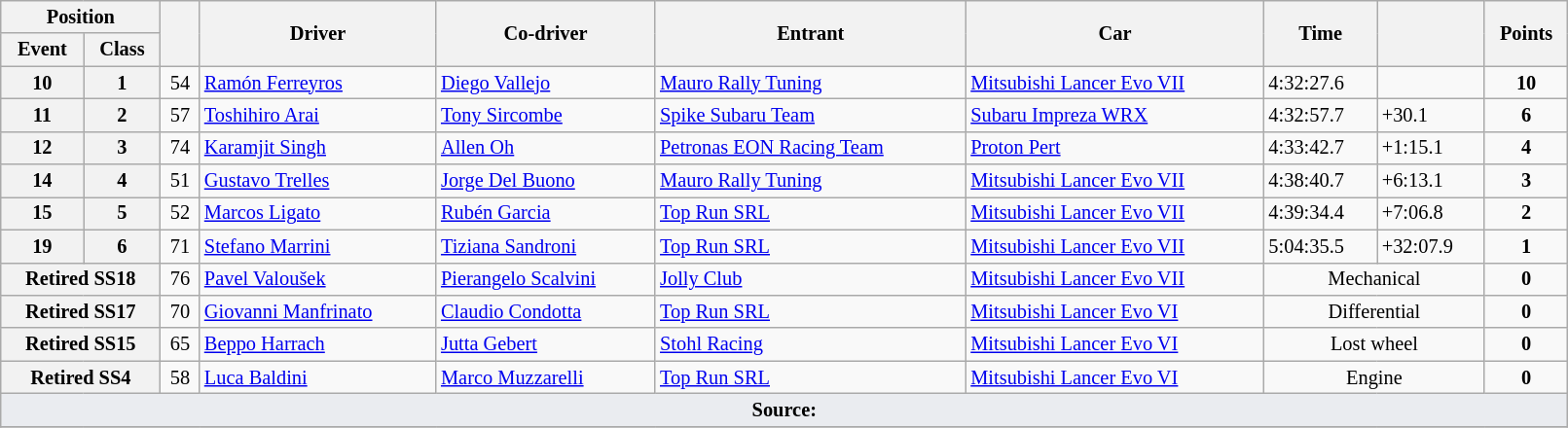<table class="wikitable" width=85% style="font-size: 85%;">
<tr>
<th colspan="2">Position</th>
<th rowspan="2"></th>
<th rowspan="2">Driver</th>
<th rowspan="2">Co-driver</th>
<th rowspan="2">Entrant</th>
<th rowspan="2">Car</th>
<th rowspan="2">Time</th>
<th rowspan="2"></th>
<th rowspan="2">Points</th>
</tr>
<tr>
<th>Event</th>
<th>Class</th>
</tr>
<tr>
<th>10</th>
<th>1</th>
<td align="center">54</td>
<td> <a href='#'>Ramón Ferreyros</a></td>
<td> <a href='#'>Diego Vallejo</a></td>
<td> <a href='#'>Mauro Rally Tuning</a></td>
<td><a href='#'>Mitsubishi Lancer Evo VII</a></td>
<td>4:32:27.6</td>
<td></td>
<td align="center"><strong>10</strong></td>
</tr>
<tr>
<th>11</th>
<th>2</th>
<td align="center">57</td>
<td> <a href='#'>Toshihiro Arai</a></td>
<td> <a href='#'>Tony Sircombe</a></td>
<td> <a href='#'>Spike Subaru Team</a></td>
<td><a href='#'>Subaru Impreza WRX</a></td>
<td>4:32:57.7</td>
<td>+30.1</td>
<td align="center"><strong>6</strong></td>
</tr>
<tr>
<th>12</th>
<th>3</th>
<td align="center">74</td>
<td> <a href='#'>Karamjit Singh</a></td>
<td> <a href='#'>Allen Oh</a></td>
<td> <a href='#'>Petronas EON Racing Team</a></td>
<td><a href='#'>Proton Pert</a></td>
<td>4:33:42.7</td>
<td>+1:15.1</td>
<td align="center"><strong>4</strong></td>
</tr>
<tr>
<th>14</th>
<th>4</th>
<td align="center">51</td>
<td> <a href='#'>Gustavo Trelles</a></td>
<td> <a href='#'>Jorge Del Buono</a></td>
<td> <a href='#'>Mauro Rally Tuning</a></td>
<td><a href='#'>Mitsubishi Lancer Evo VII</a></td>
<td>4:38:40.7</td>
<td>+6:13.1</td>
<td align="center"><strong>3</strong></td>
</tr>
<tr>
<th>15</th>
<th>5</th>
<td align="center">52</td>
<td> <a href='#'>Marcos Ligato</a></td>
<td> <a href='#'>Rubén Garcia</a></td>
<td> <a href='#'>Top Run SRL</a></td>
<td><a href='#'>Mitsubishi Lancer Evo VII</a></td>
<td>4:39:34.4</td>
<td>+7:06.8</td>
<td align="center"><strong>2</strong></td>
</tr>
<tr>
<th>19</th>
<th>6</th>
<td align="center">71</td>
<td> <a href='#'>Stefano Marrini</a></td>
<td> <a href='#'>Tiziana Sandroni</a></td>
<td> <a href='#'>Top Run SRL</a></td>
<td><a href='#'>Mitsubishi Lancer Evo VII</a></td>
<td>5:04:35.5</td>
<td>+32:07.9</td>
<td align="center"><strong>1</strong></td>
</tr>
<tr>
<th colspan="2">Retired SS18</th>
<td align="center">76</td>
<td> <a href='#'>Pavel Valoušek</a></td>
<td> <a href='#'>Pierangelo Scalvini</a></td>
<td> <a href='#'>Jolly Club</a></td>
<td><a href='#'>Mitsubishi Lancer Evo VII</a></td>
<td align="center" colspan="2">Mechanical</td>
<td align="center"><strong>0</strong></td>
</tr>
<tr>
<th colspan="2">Retired SS17</th>
<td align="center">70</td>
<td> <a href='#'>Giovanni Manfrinato</a></td>
<td> <a href='#'>Claudio Condotta</a></td>
<td> <a href='#'>Top Run SRL</a></td>
<td><a href='#'>Mitsubishi Lancer Evo VI</a></td>
<td align="center" colspan="2">Differential</td>
<td align="center"><strong>0</strong></td>
</tr>
<tr>
<th colspan="2">Retired SS15</th>
<td align="center">65</td>
<td> <a href='#'>Beppo Harrach</a></td>
<td> <a href='#'>Jutta Gebert</a></td>
<td> <a href='#'>Stohl Racing</a></td>
<td><a href='#'>Mitsubishi Lancer Evo VI</a></td>
<td align="center" colspan="2">Lost wheel</td>
<td align="center"><strong>0</strong></td>
</tr>
<tr>
<th colspan="2">Retired SS4</th>
<td align="center">58</td>
<td> <a href='#'>Luca Baldini</a></td>
<td> <a href='#'>Marco Muzzarelli</a></td>
<td> <a href='#'>Top Run SRL</a></td>
<td><a href='#'>Mitsubishi Lancer Evo VI</a></td>
<td align="center" colspan="2">Engine</td>
<td align="center"><strong>0</strong></td>
</tr>
<tr>
<td style="background-color:#EAECF0; text-align:center" colspan="10"><strong>Source:</strong></td>
</tr>
<tr>
</tr>
</table>
